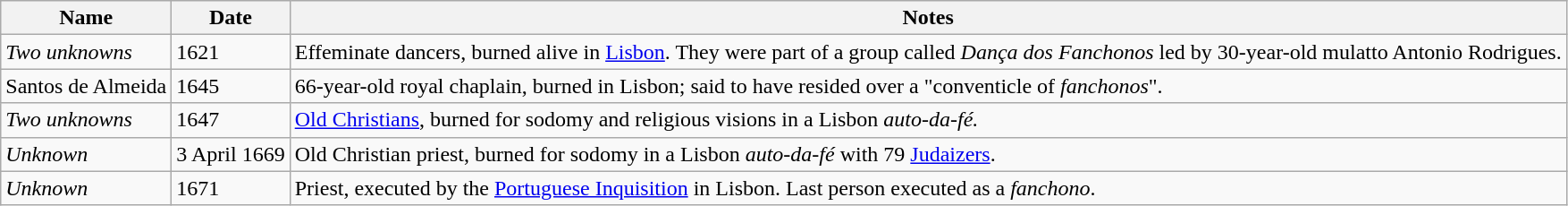<table class="wikitable">
<tr>
<th>Name</th>
<th>Date</th>
<th>Notes</th>
</tr>
<tr>
<td><em>Two unknowns</em></td>
<td>1621</td>
<td>Effeminate dancers, burned alive in <a href='#'>Lisbon</a>. They were part of a group called <em>Dança dos Fanchonos</em> led by 30-year-old mulatto Antonio Rodrigues.</td>
</tr>
<tr>
<td>Santos de Almeida</td>
<td>1645</td>
<td>66-year-old royal chaplain, burned in Lisbon; said to have resided over a "conventicle of <em>fanchonos</em>".</td>
</tr>
<tr>
<td><em>Two unknowns</em></td>
<td>1647</td>
<td><a href='#'>Old Christians</a>, burned for sodomy and religious visions in a Lisbon <em>auto-da-fé.</em></td>
</tr>
<tr>
<td><em>Unknown</em></td>
<td>3 April 1669</td>
<td>Old Christian priest, burned for sodomy in a Lisbon <em>auto-da-fé</em> with 79 <a href='#'>Judaizers</a>.</td>
</tr>
<tr>
<td><em>Unknown</em></td>
<td>1671</td>
<td>Priest, executed by the <a href='#'>Portuguese Inquisition</a> in Lisbon. Last person executed as a <em>fanchono</em>.</td>
</tr>
</table>
